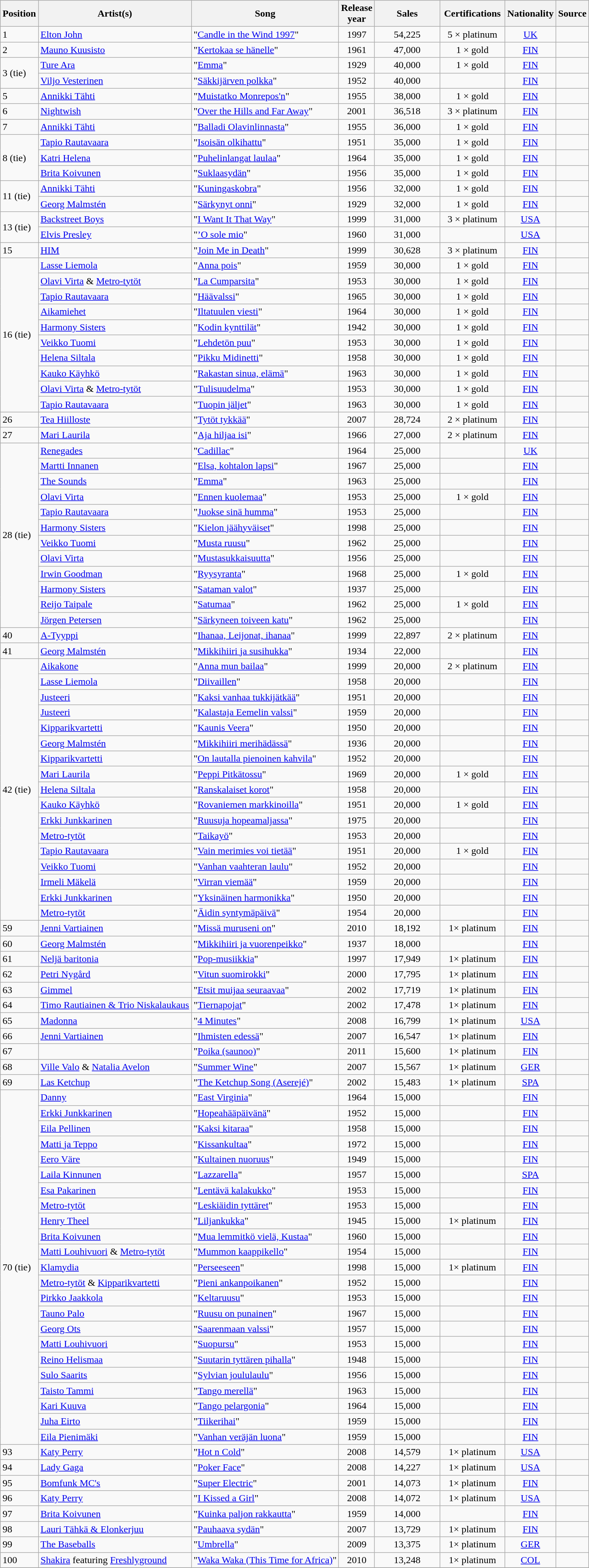<table class="wikitable sortable">
<tr>
<th style="width:30px;">Position</th>
<th>Artist(s)</th>
<th>Song</th>
<th>Release<br>year</th>
<th style="width:100px;">Sales</th>
<th style="width:100px;">Certifications</th>
<th>Nationality</th>
<th>Source</th>
</tr>
<tr>
<td>1</td>
<td><a href='#'>Elton John</a></td>
<td>"<a href='#'>Candle in the Wind 1997</a>"</td>
<td align="center">1997</td>
<td align="center">54,225</td>
<td align="center">5 × platinum</td>
<td style="text-align:center;"><a href='#'>UK</a></td>
<td align="center"></td>
</tr>
<tr>
<td>2</td>
<td><a href='#'>Mauno Kuusisto</a></td>
<td>"<a href='#'>Kertokaa se hänelle</a>"</td>
<td align="center">1961</td>
<td align="center">47,000</td>
<td align="center">1 × gold</td>
<td style="text-align:center;"><a href='#'>FIN</a></td>
<td align="center"></td>
</tr>
<tr>
<td rowspan="2">3 (tie)</td>
<td><a href='#'>Ture Ara</a></td>
<td>"<a href='#'>Emma</a>"</td>
<td align="center">1929</td>
<td align="center">40,000</td>
<td align="center">1 × gold</td>
<td style="text-align:center;"><a href='#'>FIN</a></td>
<td align="center"></td>
</tr>
<tr>
<td><a href='#'>Viljo Vesterinen</a></td>
<td>"<a href='#'>Säkkijärven polkka</a>"</td>
<td align="center">1952</td>
<td align="center">40,000</td>
<td align="center"></td>
<td style="text-align:center;"><a href='#'>FIN</a></td>
<td align="center"></td>
</tr>
<tr>
<td>5</td>
<td><a href='#'>Annikki Tähti</a></td>
<td>"<a href='#'>Muistatko Monrepos'n</a>"</td>
<td align="center">1955</td>
<td align="center">38,000</td>
<td align="center">1 × gold</td>
<td style="text-align:center;"><a href='#'>FIN</a></td>
<td align="center"></td>
</tr>
<tr>
<td>6</td>
<td><a href='#'>Nightwish</a></td>
<td>"<a href='#'>Over the Hills and Far Away</a>"</td>
<td align="center">2001</td>
<td align="center">36,518</td>
<td align="center">3 × platinum</td>
<td style="text-align:center;"><a href='#'>FIN</a></td>
<td align="center"></td>
</tr>
<tr>
<td>7</td>
<td><a href='#'>Annikki Tähti</a></td>
<td>"<a href='#'>Balladi Olavinlinnasta</a>"</td>
<td align="center">1955</td>
<td align="center">36,000</td>
<td align="center">1 × gold</td>
<td style="text-align:center;"><a href='#'>FIN</a></td>
<td align="center"></td>
</tr>
<tr>
<td rowspan="3">8 (tie)</td>
<td><a href='#'>Tapio Rautavaara</a></td>
<td>"<a href='#'>Isoisän olkihattu</a>"</td>
<td align="center">1951</td>
<td align="center">35,000</td>
<td align="center">1 × gold</td>
<td style="text-align:center;"><a href='#'>FIN</a></td>
<td align="center"></td>
</tr>
<tr>
<td><a href='#'>Katri Helena</a></td>
<td>"<a href='#'>Puhelinlangat laulaa</a>"</td>
<td align="center">1964</td>
<td align="center">35,000</td>
<td align="center">1 × gold</td>
<td style="text-align:center;"><a href='#'>FIN</a></td>
<td align="center"></td>
</tr>
<tr>
<td><a href='#'>Brita Koivunen</a></td>
<td>"<a href='#'>Suklaasydän</a>"</td>
<td align="center">1956</td>
<td align="center">35,000</td>
<td align="center">1 × gold</td>
<td style="text-align:center;"><a href='#'>FIN</a></td>
<td align="center"></td>
</tr>
<tr>
<td rowspan="2">11 (tie)</td>
<td><a href='#'>Annikki Tähti</a></td>
<td>"<a href='#'>Kuningaskobra</a>"</td>
<td align="center">1956</td>
<td align="center">32,000</td>
<td align="center">1 × gold</td>
<td style="text-align:center;"><a href='#'>FIN</a></td>
<td align="center"></td>
</tr>
<tr>
<td><a href='#'>Georg Malmstén</a></td>
<td>"<a href='#'>Särkynyt onni</a>"</td>
<td align="center">1929</td>
<td align="center">32,000</td>
<td align="center">1 × gold</td>
<td style="text-align:center;"><a href='#'>FIN</a></td>
<td align="center"></td>
</tr>
<tr>
<td rowspan="2">13 (tie)</td>
<td><a href='#'>Backstreet Boys</a></td>
<td>"<a href='#'>I Want It That Way</a>"</td>
<td align="center">1999</td>
<td align="center">31,000</td>
<td align="center">3 × platinum</td>
<td style="text-align:center;"><a href='#'>USA</a></td>
<td align="center"></td>
</tr>
<tr>
<td><a href='#'>Elvis Presley</a></td>
<td>"<a href='#'>’O sole mio</a>"</td>
<td align="center">1960</td>
<td align="center">31,000</td>
<td align="center"></td>
<td style="text-align:center;"><a href='#'>USA</a></td>
<td align="center"></td>
</tr>
<tr>
<td>15</td>
<td><a href='#'>HIM</a></td>
<td>"<a href='#'>Join Me in Death</a>"</td>
<td align="center">1999</td>
<td align="center">30,628</td>
<td align="center">3 × platinum</td>
<td style="text-align:center;"><a href='#'>FIN</a></td>
<td align="center"></td>
</tr>
<tr>
<td rowspan="10">16 (tie)</td>
<td><a href='#'>Lasse Liemola</a></td>
<td>"<a href='#'>Anna pois</a>"</td>
<td align="center">1959</td>
<td align="center">30,000</td>
<td align="center">1 × gold</td>
<td style="text-align:center;"><a href='#'>FIN</a></td>
<td align="center"></td>
</tr>
<tr>
<td><a href='#'>Olavi Virta</a> & <a href='#'>Metro-tytöt</a></td>
<td>"<a href='#'>La Cumparsita</a>"</td>
<td align="center">1953</td>
<td align="center">30,000</td>
<td align="center">1 × gold</td>
<td style="text-align:center;"><a href='#'>FIN</a></td>
<td align="center"></td>
</tr>
<tr>
<td><a href='#'>Tapio Rautavaara</a></td>
<td>"<a href='#'>Häävalssi</a>"</td>
<td align="center">1965</td>
<td align="center">30,000</td>
<td align="center">1 × gold</td>
<td style="text-align:center;"><a href='#'>FIN</a></td>
<td align="center"></td>
</tr>
<tr>
<td><a href='#'>Aikamiehet</a></td>
<td>"<a href='#'>Iltatuulen viesti</a>"</td>
<td align="center">1964</td>
<td align="center">30,000</td>
<td align="center">1 × gold</td>
<td style="text-align:center;"><a href='#'>FIN</a></td>
<td align="center"></td>
</tr>
<tr>
<td><a href='#'>Harmony Sisters</a></td>
<td>"<a href='#'>Kodin kynttilät</a>"</td>
<td align="center">1942</td>
<td align="center">30,000</td>
<td align="center">1 × gold</td>
<td style="text-align:center;"><a href='#'>FIN</a></td>
<td align="center"></td>
</tr>
<tr>
<td><a href='#'>Veikko Tuomi</a></td>
<td>"<a href='#'>Lehdetön puu</a>"</td>
<td align="center">1953</td>
<td align="center">30,000</td>
<td align="center">1 × gold</td>
<td style="text-align:center;"><a href='#'>FIN</a></td>
<td align="center"></td>
</tr>
<tr>
<td><a href='#'>Helena Siltala</a></td>
<td>"<a href='#'>Pikku Midinetti</a>"</td>
<td align="center">1958</td>
<td align="center">30,000</td>
<td align="center">1 × gold</td>
<td style="text-align:center;"><a href='#'>FIN</a></td>
<td align="center"></td>
</tr>
<tr>
<td><a href='#'>Kauko Käyhkö</a></td>
<td>"<a href='#'>Rakastan sinua, elämä</a>"</td>
<td align="center">1963</td>
<td align="center">30,000</td>
<td align="center">1 × gold</td>
<td style="text-align:center;"><a href='#'>FIN</a></td>
<td align="center"></td>
</tr>
<tr>
<td><a href='#'>Olavi Virta</a> & <a href='#'>Metro-tytöt</a></td>
<td>"<a href='#'>Tulisuudelma</a>"</td>
<td align="center">1953</td>
<td align="center">30,000</td>
<td align="center">1 × gold</td>
<td style="text-align:center;"><a href='#'>FIN</a></td>
<td align="center"></td>
</tr>
<tr>
<td><a href='#'>Tapio Rautavaara</a></td>
<td>"<a href='#'>Tuopin jäljet</a>"</td>
<td align="center">1963</td>
<td align="center">30,000</td>
<td align="center">1 × gold</td>
<td style="text-align:center;"><a href='#'>FIN</a></td>
<td align="center"></td>
</tr>
<tr>
<td>26</td>
<td><a href='#'>Tea Hiilloste</a></td>
<td>"<a href='#'>Tytöt tykkää</a>"</td>
<td align="center">2007</td>
<td align="center">28,724</td>
<td align="center">2 × platinum</td>
<td style="text-align:center;"><a href='#'>FIN</a></td>
<td align="center"></td>
</tr>
<tr>
<td>27</td>
<td><a href='#'>Mari Laurila</a></td>
<td>"<a href='#'>Aja hiljaa isi</a>"</td>
<td align="center">1966</td>
<td align="center">27,000</td>
<td align="center">2 × platinum</td>
<td style="text-align:center;"><a href='#'>FIN</a></td>
<td align="center"></td>
</tr>
<tr>
<td rowspan="12">28 (tie)</td>
<td><a href='#'>Renegades</a></td>
<td>"<a href='#'>Cadillac</a>"</td>
<td align="center">1964</td>
<td align="center">25,000</td>
<td align="center"></td>
<td style="text-align:center;"><a href='#'>UK</a></td>
<td align="center"></td>
</tr>
<tr>
<td><a href='#'>Martti Innanen</a></td>
<td>"<a href='#'>Elsa, kohtalon lapsi</a>"</td>
<td align="center">1967</td>
<td align="center">25,000</td>
<td align="center"></td>
<td style="text-align:center;"><a href='#'>FIN</a></td>
<td align="center"></td>
</tr>
<tr>
<td><a href='#'>The Sounds</a></td>
<td>"<a href='#'>Emma</a>"</td>
<td align="center">1963</td>
<td align="center">25,000</td>
<td align="center"></td>
<td style="text-align:center;"><a href='#'>FIN</a></td>
<td align="center"></td>
</tr>
<tr>
<td><a href='#'>Olavi Virta</a></td>
<td>"<a href='#'>Ennen kuolemaa</a>"</td>
<td align="center">1953</td>
<td align="center">25,000</td>
<td align="center">1 × gold</td>
<td style="text-align:center;"><a href='#'>FIN</a></td>
<td align="center"></td>
</tr>
<tr>
<td><a href='#'>Tapio Rautavaara</a></td>
<td>"<a href='#'>Juokse sinä humma</a>"</td>
<td align="center">1953</td>
<td align="center">25,000</td>
<td align="center"></td>
<td style="text-align:center;"><a href='#'>FIN</a></td>
<td align="center"></td>
</tr>
<tr>
<td><a href='#'>Harmony Sisters</a></td>
<td>"<a href='#'>Kielon jäähyväiset</a>"</td>
<td align="center">1998</td>
<td align="center">25,000</td>
<td align="center"></td>
<td style="text-align:center;"><a href='#'>FIN</a></td>
<td align="center"></td>
</tr>
<tr>
<td><a href='#'>Veikko Tuomi</a></td>
<td>"<a href='#'>Musta ruusu</a>"</td>
<td align="center">1962</td>
<td align="center">25,000</td>
<td align="center"></td>
<td style="text-align:center;"><a href='#'>FIN</a></td>
<td align="center"></td>
</tr>
<tr>
<td><a href='#'>Olavi Virta</a></td>
<td>"<a href='#'>Mustasukkaisuutta</a>"</td>
<td align="center">1956</td>
<td align="center">25,000</td>
<td align="center"></td>
<td style="text-align:center;"><a href='#'>FIN</a></td>
<td align="center"></td>
</tr>
<tr>
<td><a href='#'>Irwin Goodman</a></td>
<td>"<a href='#'>Ryysyranta</a>"</td>
<td align="center">1968</td>
<td align="center">25,000</td>
<td align="center">1 × gold</td>
<td style="text-align:center;"><a href='#'>FIN</a></td>
<td align="center"></td>
</tr>
<tr>
<td><a href='#'>Harmony Sisters</a></td>
<td>"<a href='#'>Sataman valot</a>"</td>
<td align="center">1937</td>
<td align="center">25,000</td>
<td align="center"></td>
<td style="text-align:center;"><a href='#'>FIN</a></td>
<td align="center"></td>
</tr>
<tr>
<td><a href='#'>Reijo Taipale</a></td>
<td>"<a href='#'>Satumaa</a>"</td>
<td align="center">1962</td>
<td align="center">25,000</td>
<td align="center">1 × gold</td>
<td style="text-align:center;"><a href='#'>FIN</a></td>
<td align="center"></td>
</tr>
<tr>
<td><a href='#'>Jörgen Petersen</a></td>
<td>"<a href='#'>Särkyneen toiveen katu</a>"</td>
<td align="center">1962</td>
<td align="center">25,000</td>
<td align="center"></td>
<td style="text-align:center;"><a href='#'>FIN</a></td>
<td align="center"></td>
</tr>
<tr>
<td>40</td>
<td><a href='#'>A-Tyyppi</a></td>
<td>"<a href='#'>Ihanaa, Leijonat, ihanaa</a>"</td>
<td align="center">1999</td>
<td align="center">22,897</td>
<td align="center">2 × platinum</td>
<td style="text-align:center;"><a href='#'>FIN</a></td>
<td align="center"></td>
</tr>
<tr>
<td>41</td>
<td><a href='#'>Georg Malmstén</a></td>
<td>"<a href='#'>Mikkihiiri ja susihukka</a>"</td>
<td align="center">1934</td>
<td align="center">22,000</td>
<td align="center"></td>
<td style="text-align:center;"><a href='#'>FIN</a></td>
<td align="center"></td>
</tr>
<tr>
<td rowspan="17">42 (tie)</td>
<td><a href='#'>Aikakone</a></td>
<td>"<a href='#'>Anna mun bailaa</a>"</td>
<td align="center">1999</td>
<td align="center">20,000</td>
<td align="center">2 × platinum</td>
<td style="text-align:center;"><a href='#'>FIN</a></td>
<td align="center"></td>
</tr>
<tr>
<td><a href='#'>Lasse Liemola</a></td>
<td>"<a href='#'>Diivaillen</a>"</td>
<td align="center">1958</td>
<td align="center">20,000</td>
<td align="center"></td>
<td style="text-align:center;"><a href='#'>FIN</a></td>
<td align="center"></td>
</tr>
<tr>
<td><a href='#'>Justeeri</a></td>
<td>"<a href='#'>Kaksi vanhaa tukkijätkää</a>"</td>
<td align="center">1951</td>
<td align="center">20,000</td>
<td align="center"></td>
<td style="text-align:center;"><a href='#'>FIN</a></td>
<td align="center"></td>
</tr>
<tr>
<td><a href='#'>Justeeri</a></td>
<td>"<a href='#'>Kalastaja Eemelin valssi</a>"</td>
<td align="center">1959</td>
<td align="center">20,000</td>
<td align="center"></td>
<td style="text-align:center;"><a href='#'>FIN</a></td>
<td align="center"></td>
</tr>
<tr>
<td><a href='#'>Kipparikvartetti</a></td>
<td>"<a href='#'>Kaunis Veera</a>"</td>
<td align="center">1950</td>
<td align="center">20,000</td>
<td align="center"></td>
<td style="text-align:center;"><a href='#'>FIN</a></td>
<td align="center"></td>
</tr>
<tr>
<td><a href='#'>Georg Malmstén</a></td>
<td>"<a href='#'>Mikkihiiri merihädässä</a>"</td>
<td align="center">1936</td>
<td align="center">20,000</td>
<td align="center"></td>
<td style="text-align:center;"><a href='#'>FIN</a></td>
<td align="center"></td>
</tr>
<tr>
<td><a href='#'>Kipparikvartetti</a></td>
<td>"<a href='#'>On lautalla pienoinen kahvila</a>"</td>
<td align="center">1952</td>
<td align="center">20,000</td>
<td align="center"></td>
<td style="text-align:center;"><a href='#'>FIN</a></td>
<td align="center"></td>
</tr>
<tr>
<td><a href='#'>Mari Laurila</a></td>
<td>"<a href='#'>Peppi Pitkätossu</a>"</td>
<td align="center">1969</td>
<td align="center">20,000</td>
<td align="center">1 × gold</td>
<td style="text-align:center;"><a href='#'>FIN</a></td>
<td align="center"></td>
</tr>
<tr>
<td><a href='#'>Helena Siltala</a></td>
<td>"<a href='#'>Ranskalaiset korot</a>"</td>
<td align="center">1958</td>
<td align="center">20,000</td>
<td align="center"></td>
<td style="text-align:center;"><a href='#'>FIN</a></td>
<td align="center"></td>
</tr>
<tr>
<td><a href='#'>Kauko Käyhkö</a></td>
<td>"<a href='#'>Rovaniemen markkinoilla</a>"</td>
<td align="center">1951</td>
<td align="center">20,000</td>
<td align="center">1 × gold</td>
<td style="text-align:center;"><a href='#'>FIN</a></td>
<td align="center"></td>
</tr>
<tr>
<td><a href='#'>Erkki Junkkarinen</a></td>
<td>"<a href='#'>Ruusuja hopeamaljassa</a>"</td>
<td align="center">1975</td>
<td align="center">20,000</td>
<td align="center"></td>
<td style="text-align:center;"><a href='#'>FIN</a></td>
<td align="center"></td>
</tr>
<tr>
<td><a href='#'>Metro-tytöt</a></td>
<td>"<a href='#'>Taikayö</a>"</td>
<td align="center">1953</td>
<td align="center">20,000</td>
<td align="center"></td>
<td style="text-align:center;"><a href='#'>FIN</a></td>
<td align="center"></td>
</tr>
<tr>
<td><a href='#'>Tapio Rautavaara</a></td>
<td>"<a href='#'>Vain merimies voi tietää</a>"</td>
<td align="center">1951</td>
<td align="center">20,000</td>
<td align="center">1 × gold</td>
<td style="text-align:center;"><a href='#'>FIN</a></td>
<td align="center"></td>
</tr>
<tr>
<td><a href='#'>Veikko Tuomi</a></td>
<td>"<a href='#'>Vanhan vaahteran laulu</a>"</td>
<td align="center">1952</td>
<td align="center">20,000</td>
<td align="center"></td>
<td style="text-align:center;"><a href='#'>FIN</a></td>
<td align="center"></td>
</tr>
<tr>
<td><a href='#'>Irmeli Mäkelä</a></td>
<td>"<a href='#'>Virran viemää</a>"</td>
<td align="center">1959</td>
<td align="center">20,000</td>
<td align="center"></td>
<td style="text-align:center;"><a href='#'>FIN</a></td>
<td align="center"></td>
</tr>
<tr>
<td><a href='#'>Erkki Junkkarinen</a></td>
<td>"<a href='#'>Yksinäinen harmonikka</a>"</td>
<td align="center">1950</td>
<td align="center">20,000</td>
<td align="center"></td>
<td style="text-align:center;"><a href='#'>FIN</a></td>
<td align="center"></td>
</tr>
<tr>
<td><a href='#'>Metro-tytöt</a></td>
<td>"<a href='#'>Äidin syntymäpäivä</a>"</td>
<td align="center">1954</td>
<td align="center">20,000</td>
<td align="center"></td>
<td style="text-align:center;"><a href='#'>FIN</a></td>
<td align="center"></td>
</tr>
<tr>
<td>59</td>
<td><a href='#'>Jenni Vartiainen</a></td>
<td>"<a href='#'>Missä muruseni on</a>"</td>
<td align="center">2010</td>
<td align="center">18,192</td>
<td align="center">1× platinum</td>
<td style="text-align:center;"><a href='#'>FIN</a></td>
<td align="center"></td>
</tr>
<tr>
<td>60</td>
<td><a href='#'>Georg Malmstén</a></td>
<td>"<a href='#'>Mikkihiiri ja vuorenpeikko</a>"</td>
<td align="center">1937</td>
<td align="center">18,000</td>
<td align="center"></td>
<td style="text-align:center;"><a href='#'>FIN</a></td>
<td align="center"></td>
</tr>
<tr>
<td>61</td>
<td><a href='#'>Neljä baritonia</a></td>
<td>"<a href='#'>Pop-musiikkia</a>"</td>
<td align="center">1997</td>
<td align="center">17,949</td>
<td align="center">1× platinum</td>
<td style="text-align:center;"><a href='#'>FIN</a></td>
<td align="center"></td>
</tr>
<tr>
<td>62</td>
<td><a href='#'>Petri Nygård</a></td>
<td>"<a href='#'>Vitun suomirokki</a>"</td>
<td align="center">2000</td>
<td align="center">17,795</td>
<td align="center">1× platinum</td>
<td style="text-align:center;"><a href='#'>FIN</a></td>
<td align="center"></td>
</tr>
<tr>
<td>63</td>
<td><a href='#'>Gimmel</a></td>
<td>"<a href='#'>Etsit muijaa seuraavaa</a>"</td>
<td align="center">2002</td>
<td align="center">17,719</td>
<td align="center">1× platinum</td>
<td style="text-align:center;"><a href='#'>FIN</a></td>
<td align="center"></td>
</tr>
<tr>
<td>64</td>
<td><a href='#'>Timo Rautiainen & Trio Niskalaukaus</a></td>
<td>"<a href='#'>Tiernapojat</a>"</td>
<td align="center">2002</td>
<td align="center">17,478</td>
<td align="center">1× platinum</td>
<td style="text-align:center;"><a href='#'>FIN</a></td>
<td align="center"></td>
</tr>
<tr>
<td>65</td>
<td><a href='#'>Madonna</a></td>
<td>"<a href='#'>4 Minutes</a>"</td>
<td align="center">2008</td>
<td align="center">16,799</td>
<td align="center">1× platinum</td>
<td style="text-align:center;"><a href='#'>USA</a></td>
<td align="center"></td>
</tr>
<tr>
<td>66</td>
<td><a href='#'>Jenni Vartiainen</a></td>
<td>"<a href='#'>Ihmisten edessä</a>"</td>
<td align="center">2007</td>
<td align="center">16,547</td>
<td align="center">1× platinum</td>
<td style="text-align:center;"><a href='#'>FIN</a></td>
<td align="center"></td>
</tr>
<tr>
<td>67</td>
<td></td>
<td>"<a href='#'>Poika (saunoo)</a>"</td>
<td align="center">2011</td>
<td align="center">15,600</td>
<td align="center">1× platinum</td>
<td style="text-align:center;"><a href='#'>FIN</a></td>
<td align="center"></td>
</tr>
<tr>
<td>68</td>
<td><a href='#'>Ville Valo</a> & <a href='#'>Natalia Avelon</a></td>
<td>"<a href='#'>Summer Wine</a>"</td>
<td align="center">2007</td>
<td align="center">15,567</td>
<td align="center">1× platinum</td>
<td style="text-align:center;"><a href='#'>GER</a></td>
<td align="center"></td>
</tr>
<tr>
<td>69</td>
<td><a href='#'>Las Ketchup</a></td>
<td>"<a href='#'>The Ketchup Song (Aserejé)</a>"</td>
<td align="center">2002</td>
<td align="center">15,483</td>
<td align="center">1× platinum</td>
<td style="text-align:center;"><a href='#'>SPA</a></td>
<td align="center"></td>
</tr>
<tr>
<td rowspan="23">70 (tie)</td>
<td><a href='#'>Danny</a></td>
<td>"<a href='#'>East Virginia</a>"</td>
<td align="center">1964</td>
<td align="center">15,000</td>
<td align="center"></td>
<td style="text-align:center;"><a href='#'>FIN</a></td>
<td align="center"></td>
</tr>
<tr>
<td><a href='#'>Erkki Junkkarinen</a></td>
<td>"<a href='#'>Hopeahääpäivänä</a>"</td>
<td align="center">1952</td>
<td align="center">15,000</td>
<td align="center"></td>
<td style="text-align:center;"><a href='#'>FIN</a></td>
<td align="center"></td>
</tr>
<tr>
<td><a href='#'>Eila Pellinen</a></td>
<td>"<a href='#'>Kaksi kitaraa</a>"</td>
<td align="center">1958</td>
<td align="center">15,000</td>
<td align="center"></td>
<td style="text-align:center;"><a href='#'>FIN</a></td>
<td align="center"></td>
</tr>
<tr>
<td><a href='#'>Matti ja Teppo</a></td>
<td>"<a href='#'>Kissankultaa</a>"</td>
<td align="center">1972</td>
<td align="center">15,000</td>
<td align="center"></td>
<td style="text-align:center;"><a href='#'>FIN</a></td>
<td align="center"></td>
</tr>
<tr>
<td><a href='#'>Eero Väre</a></td>
<td>"<a href='#'>Kultainen nuoruus</a>"</td>
<td align="center">1949</td>
<td align="center">15,000</td>
<td align="center"></td>
<td style="text-align:center;"><a href='#'>FIN</a></td>
<td align="center"></td>
</tr>
<tr>
<td><a href='#'>Laila Kinnunen</a></td>
<td>"<a href='#'>Lazzarella</a>"</td>
<td align="center">1957</td>
<td align="center">15,000</td>
<td align="center"></td>
<td style="text-align:center;"><a href='#'>SPA</a></td>
<td align="center"></td>
</tr>
<tr>
<td><a href='#'>Esa Pakarinen</a></td>
<td>"<a href='#'>Lentävä kalakukko</a>"</td>
<td align="center">1953</td>
<td align="center">15,000</td>
<td align="center"></td>
<td style="text-align:center;"><a href='#'>FIN</a></td>
<td align="center"></td>
</tr>
<tr>
<td><a href='#'>Metro-tytöt</a></td>
<td>"<a href='#'>Leskiäidin tyttäret</a>"</td>
<td align="center">1953</td>
<td align="center">15,000</td>
<td align="center"></td>
<td style="text-align:center;"><a href='#'>FIN</a></td>
<td align="center"></td>
</tr>
<tr>
<td><a href='#'>Henry Theel</a></td>
<td>"<a href='#'>Liljankukka</a>"</td>
<td align="center">1945</td>
<td align="center">15,000</td>
<td align="center">1× platinum</td>
<td style="text-align:center;"><a href='#'>FIN</a></td>
<td align="center"></td>
</tr>
<tr>
<td><a href='#'>Brita Koivunen</a></td>
<td>"<a href='#'>Mua lemmitkö vielä, Kustaa</a>"</td>
<td align="center">1960</td>
<td align="center">15,000</td>
<td align="center"></td>
<td style="text-align:center;"><a href='#'>FIN</a></td>
<td align="center"></td>
</tr>
<tr>
<td><a href='#'>Matti Louhivuori</a> & <a href='#'>Metro-tytöt</a></td>
<td>"<a href='#'>Mummon kaappikello</a>"</td>
<td align="center">1954</td>
<td align="center">15,000</td>
<td align="center"></td>
<td style="text-align:center;"><a href='#'>FIN</a></td>
<td align="center"></td>
</tr>
<tr>
<td><a href='#'>Klamydia</a></td>
<td>"<a href='#'>Perseeseen</a>"</td>
<td align="center">1998</td>
<td align="center">15,000</td>
<td align="center">1× platinum</td>
<td style="text-align:center;"><a href='#'>FIN</a></td>
<td align="center"></td>
</tr>
<tr>
<td><a href='#'>Metro-tytöt</a> & <a href='#'>Kipparikvartetti</a></td>
<td>"<a href='#'>Pieni ankanpoikanen</a>"</td>
<td align="center">1952</td>
<td align="center">15,000</td>
<td align="center"></td>
<td style="text-align:center;"><a href='#'>FIN</a></td>
<td align="center"></td>
</tr>
<tr>
<td><a href='#'>Pirkko Jaakkola</a></td>
<td>"<a href='#'>Keltaruusu</a>"</td>
<td align="center">1953</td>
<td align="center">15,000</td>
<td align="center"></td>
<td style="text-align:center;"><a href='#'>FIN</a></td>
<td align="center"></td>
</tr>
<tr>
<td><a href='#'>Tauno Palo</a></td>
<td>"<a href='#'>Ruusu on punainen</a>"</td>
<td align="center">1967</td>
<td align="center">15,000</td>
<td align="center"></td>
<td style="text-align:center;"><a href='#'>FIN</a></td>
<td align="center"></td>
</tr>
<tr>
<td><a href='#'>Georg Ots</a></td>
<td>"<a href='#'>Saarenmaan valssi</a>"</td>
<td align="center">1957</td>
<td align="center">15,000</td>
<td align="center"></td>
<td style="text-align:center;"><a href='#'>FIN</a></td>
<td align="center"></td>
</tr>
<tr>
<td><a href='#'>Matti Louhivuori</a></td>
<td>"<a href='#'>Suopursu</a>"</td>
<td align="center">1953</td>
<td align="center">15,000</td>
<td align="center"></td>
<td style="text-align:center;"><a href='#'>FIN</a></td>
<td align="center"></td>
</tr>
<tr>
<td><a href='#'>Reino Helismaa</a></td>
<td>"<a href='#'>Suutarin tyttären pihalla</a>"</td>
<td align="center">1948</td>
<td align="center">15,000</td>
<td align="center"></td>
<td style="text-align:center;"><a href='#'>FIN</a></td>
<td align="center"></td>
</tr>
<tr>
<td><a href='#'>Sulo Saarits</a></td>
<td>"<a href='#'>Sylvian joululaulu</a>"</td>
<td align="center">1956</td>
<td align="center">15,000</td>
<td align="center"></td>
<td style="text-align:center;"><a href='#'>FIN</a></td>
<td align="center"></td>
</tr>
<tr>
<td><a href='#'>Taisto Tammi</a></td>
<td>"<a href='#'>Tango merellä</a>"</td>
<td align="center">1963</td>
<td align="center">15,000</td>
<td align="center"></td>
<td style="text-align:center;"><a href='#'>FIN</a></td>
<td align="center"></td>
</tr>
<tr>
<td><a href='#'>Kari Kuuva</a></td>
<td>"<a href='#'>Tango pelargonia</a>"</td>
<td align="center">1964</td>
<td align="center">15,000</td>
<td align="center"></td>
<td style="text-align:center;"><a href='#'>FIN</a></td>
<td align="center"></td>
</tr>
<tr>
<td><a href='#'>Juha Eirto</a></td>
<td>"<a href='#'>Tiikerihai</a>"</td>
<td align="center">1959</td>
<td align="center">15,000</td>
<td align="center"></td>
<td style="text-align:center;"><a href='#'>FIN</a></td>
<td align="center"></td>
</tr>
<tr>
<td><a href='#'>Eila Pienimäki</a></td>
<td>"<a href='#'>Vanhan veräjän luona</a>"</td>
<td align="center">1959</td>
<td align="center">15,000</td>
<td align="center"></td>
<td style="text-align:center;"><a href='#'>FIN</a></td>
<td align="center"></td>
</tr>
<tr>
<td>93</td>
<td><a href='#'>Katy Perry</a></td>
<td>"<a href='#'>Hot n Cold</a>"</td>
<td align="center">2008</td>
<td align="center">14,579</td>
<td align="center">1× platinum</td>
<td style="text-align:center;"><a href='#'>USA</a></td>
<td align="center"></td>
</tr>
<tr>
<td>94</td>
<td><a href='#'>Lady Gaga</a></td>
<td>"<a href='#'>Poker Face</a>"</td>
<td align="center">2008</td>
<td align="center">14,227</td>
<td align="center">1× platinum</td>
<td style="text-align:center;"><a href='#'>USA</a></td>
<td align="center"></td>
</tr>
<tr>
<td>95</td>
<td><a href='#'>Bomfunk MC's</a></td>
<td>"<a href='#'>Super Electric</a>"</td>
<td align="center">2001</td>
<td align="center">14,073</td>
<td align="center">1× platinum</td>
<td style="text-align:center;"><a href='#'>FIN</a></td>
<td align="center"></td>
</tr>
<tr>
<td>96</td>
<td><a href='#'>Katy Perry</a></td>
<td>"<a href='#'>I Kissed a Girl</a>"</td>
<td align="center">2008</td>
<td align="center">14,072</td>
<td align="center">1× platinum</td>
<td style="text-align:center;"><a href='#'>USA</a></td>
<td align="center"></td>
</tr>
<tr>
<td>97</td>
<td><a href='#'>Brita Koivunen</a></td>
<td>"<a href='#'>Kuinka paljon rakkautta</a>"</td>
<td align="center">1959</td>
<td align="center">14,000</td>
<td align="center"></td>
<td style="text-align:center;"><a href='#'>FIN</a></td>
<td align="center"></td>
</tr>
<tr>
<td>98</td>
<td><a href='#'>Lauri Tähkä & Elonkerjuu</a></td>
<td>"<a href='#'>Pauhaava sydän</a>"</td>
<td align="center">2007</td>
<td align="center">13,729</td>
<td align="center">1× platinum</td>
<td style="text-align:center;"><a href='#'>FIN</a></td>
<td align="center"></td>
</tr>
<tr>
<td>99</td>
<td><a href='#'>The Baseballs</a></td>
<td>"<a href='#'>Umbrella</a>"</td>
<td align="center">2009</td>
<td align="center">13,375</td>
<td align="center">1× platinum</td>
<td style="text-align:center;"><a href='#'>GER</a></td>
<td align="center"></td>
</tr>
<tr>
<td>100</td>
<td><a href='#'>Shakira</a> featuring <a href='#'>Freshlyground</a></td>
<td>"<a href='#'>Waka Waka (This Time for Africa)</a>"</td>
<td align="center">2010</td>
<td align="center">13,248</td>
<td align="center">1× platinum</td>
<td style="text-align:center;"><a href='#'>COL</a></td>
<td align="center"></td>
</tr>
<tr>
</tr>
</table>
